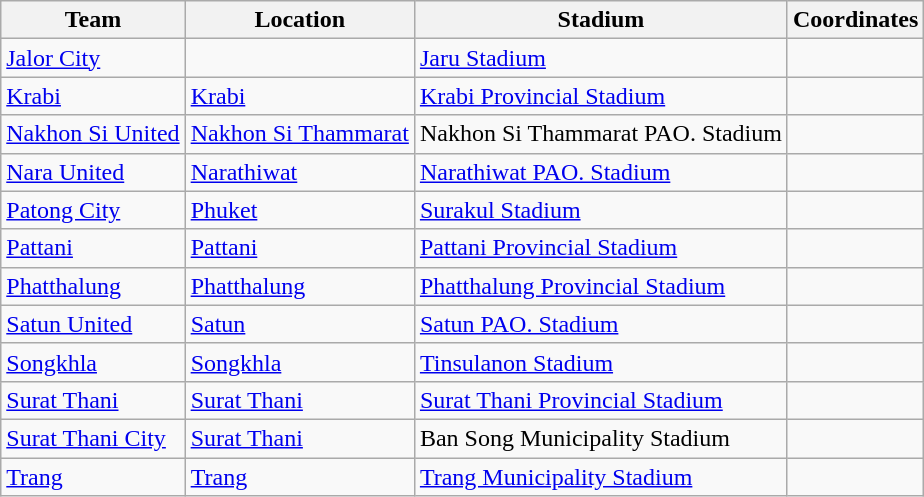<table class="wikitable sortable">
<tr>
<th>Team</th>
<th>Location</th>
<th>Stadium</th>
<th>Coordinates</th>
</tr>
<tr>
<td><a href='#'>Jalor City</a></td>
<td></td>
<td><a href='#'>Jaru Stadium</a></td>
<td></td>
</tr>
<tr>
<td><a href='#'>Krabi</a></td>
<td><a href='#'>Krabi</a> </td>
<td><a href='#'>Krabi Provincial Stadium</a></td>
<td></td>
</tr>
<tr>
<td><a href='#'>Nakhon Si United</a></td>
<td><a href='#'>Nakhon Si Thammarat</a> </td>
<td>Nakhon Si Thammarat PAO. Stadium</td>
<td></td>
</tr>
<tr>
<td><a href='#'>Nara United</a></td>
<td><a href='#'>Narathiwat</a> </td>
<td><a href='#'>Narathiwat PAO. Stadium</a></td>
<td></td>
</tr>
<tr>
<td><a href='#'>Patong City</a></td>
<td><a href='#'>Phuket</a> </td>
<td><a href='#'>Surakul Stadium</a></td>
<td></td>
</tr>
<tr>
<td><a href='#'>Pattani</a></td>
<td><a href='#'>Pattani</a> </td>
<td><a href='#'>Pattani Provincial Stadium</a></td>
<td></td>
</tr>
<tr>
<td><a href='#'>Phatthalung</a></td>
<td><a href='#'>Phatthalung</a> </td>
<td><a href='#'>Phatthalung Provincial Stadium</a></td>
<td></td>
</tr>
<tr>
<td><a href='#'>Satun United</a></td>
<td><a href='#'>Satun</a> </td>
<td><a href='#'>Satun PAO. Stadium</a></td>
<td></td>
</tr>
<tr>
<td><a href='#'>Songkhla</a></td>
<td><a href='#'>Songkhla</a> </td>
<td><a href='#'>Tinsulanon Stadium</a></td>
<td></td>
</tr>
<tr>
<td><a href='#'>Surat Thani</a></td>
<td><a href='#'>Surat Thani</a> </td>
<td><a href='#'>Surat Thani Provincial Stadium</a></td>
<td></td>
</tr>
<tr>
<td><a href='#'>Surat Thani City</a></td>
<td><a href='#'>Surat Thani</a> </td>
<td>Ban Song Municipality Stadium</td>
<td></td>
</tr>
<tr>
<td><a href='#'>Trang</a></td>
<td><a href='#'>Trang</a> </td>
<td><a href='#'>Trang Municipality Stadium</a></td>
<td></td>
</tr>
</table>
